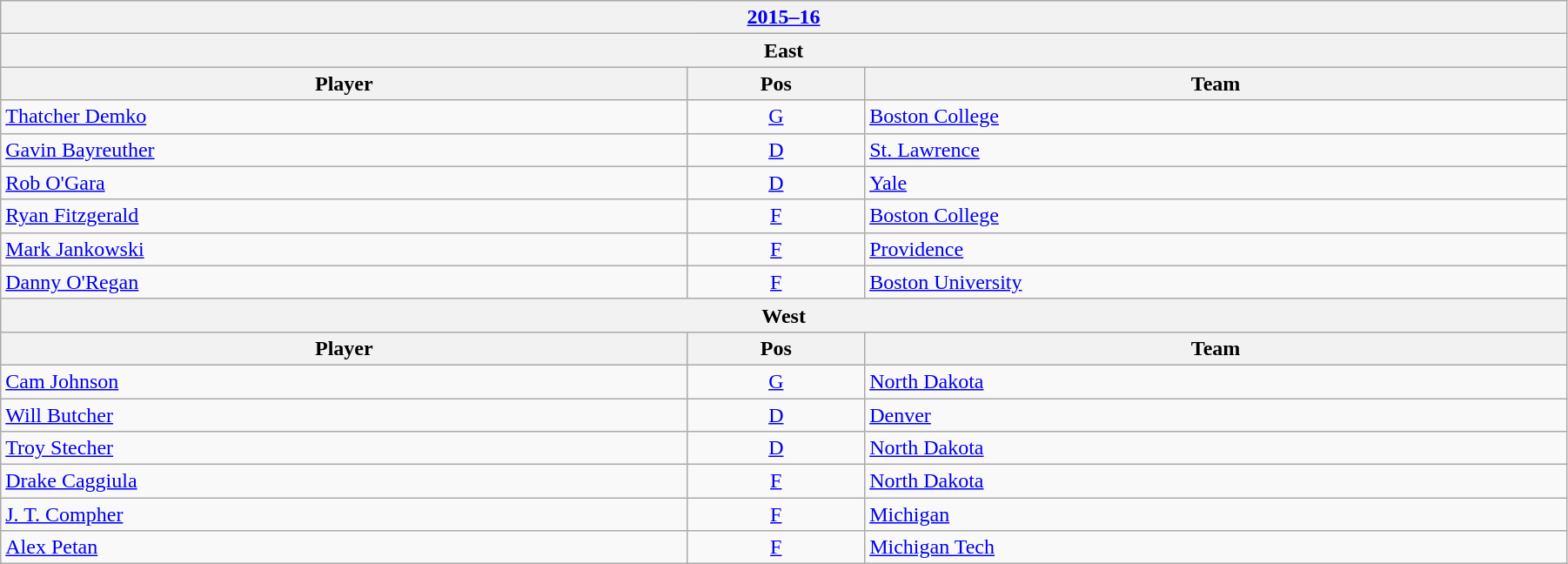<table class="wikitable" width=95%>
<tr>
<th colspan=3><a href='#'>2015–16</a></th>
</tr>
<tr>
<th colspan=3><strong>East</strong></th>
</tr>
<tr>
<th>Player</th>
<th>Pos</th>
<th>Team</th>
</tr>
<tr>
<td><a href='#'>Thatcher Demko</a></td>
<td style="text-align:center;"><a href='#'>G</a></td>
<td><a href='#'>Boston College</a></td>
</tr>
<tr>
<td><a href='#'>Gavin Bayreuther</a></td>
<td style="text-align:center;"><a href='#'>D</a></td>
<td><a href='#'>St. Lawrence</a></td>
</tr>
<tr>
<td><a href='#'>Rob O'Gara</a></td>
<td style="text-align:center;"><a href='#'>D</a></td>
<td><a href='#'>Yale</a></td>
</tr>
<tr>
<td><a href='#'>Ryan Fitzgerald</a></td>
<td style="text-align:center;"><a href='#'>F</a></td>
<td><a href='#'>Boston College</a></td>
</tr>
<tr>
<td><a href='#'>Mark Jankowski</a></td>
<td style="text-align:center;"><a href='#'>F</a></td>
<td><a href='#'>Providence</a></td>
</tr>
<tr>
<td><a href='#'>Danny O'Regan</a></td>
<td style="text-align:center;"><a href='#'>F</a></td>
<td><a href='#'>Boston University</a></td>
</tr>
<tr>
<th colspan=3><strong>West</strong></th>
</tr>
<tr>
<th>Player</th>
<th>Pos</th>
<th>Team</th>
</tr>
<tr>
<td><a href='#'>Cam Johnson</a></td>
<td style="text-align:center;"><a href='#'>G</a></td>
<td><a href='#'>North Dakota</a></td>
</tr>
<tr>
<td><a href='#'>Will Butcher</a></td>
<td style="text-align:center;"><a href='#'>D</a></td>
<td><a href='#'>Denver</a></td>
</tr>
<tr>
<td><a href='#'>Troy Stecher</a></td>
<td style="text-align:center;"><a href='#'>D</a></td>
<td><a href='#'>North Dakota</a></td>
</tr>
<tr>
<td><a href='#'>Drake Caggiula</a></td>
<td style="text-align:center;"><a href='#'>F</a></td>
<td><a href='#'>North Dakota</a></td>
</tr>
<tr>
<td><a href='#'>J. T. Compher</a></td>
<td style="text-align:center;"><a href='#'>F</a></td>
<td><a href='#'>Michigan</a></td>
</tr>
<tr>
<td><a href='#'>Alex Petan</a></td>
<td style="text-align:center;"><a href='#'>F</a></td>
<td><a href='#'>Michigan Tech</a></td>
</tr>
</table>
